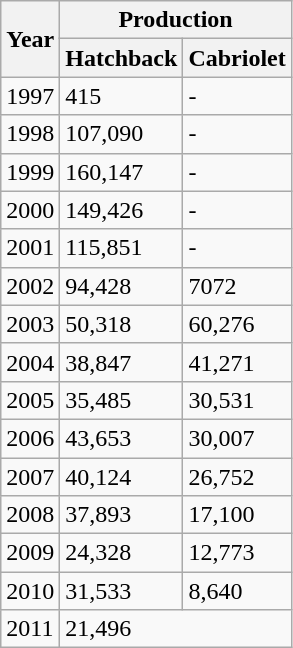<table class="wikitable">
<tr>
<th rowspan="2">Year</th>
<th colspan="2">Production</th>
</tr>
<tr>
<th>Hatchback</th>
<th>Cabriolet</th>
</tr>
<tr>
<td>1997</td>
<td>415</td>
<td>-</td>
</tr>
<tr>
<td>1998</td>
<td>107,090</td>
<td>-</td>
</tr>
<tr>
<td>1999</td>
<td>160,147</td>
<td>-</td>
</tr>
<tr>
<td>2000</td>
<td>149,426</td>
<td>-</td>
</tr>
<tr>
<td>2001</td>
<td>115,851</td>
<td>-</td>
</tr>
<tr>
<td>2002</td>
<td>94,428</td>
<td>7072</td>
</tr>
<tr>
<td>2003</td>
<td>50,318</td>
<td>60,276</td>
</tr>
<tr>
<td>2004</td>
<td>38,847</td>
<td>41,271</td>
</tr>
<tr>
<td>2005</td>
<td>35,485</td>
<td>30,531</td>
</tr>
<tr>
<td>2006</td>
<td>43,653</td>
<td>30,007</td>
</tr>
<tr>
<td>2007</td>
<td>40,124</td>
<td>26,752</td>
</tr>
<tr>
<td>2008</td>
<td>37,893</td>
<td>17,100</td>
</tr>
<tr>
<td>2009</td>
<td>24,328</td>
<td>12,773</td>
</tr>
<tr>
<td>2010</td>
<td>31,533</td>
<td>8,640</td>
</tr>
<tr>
<td>2011</td>
<td colspan="2">21,496</td>
</tr>
</table>
